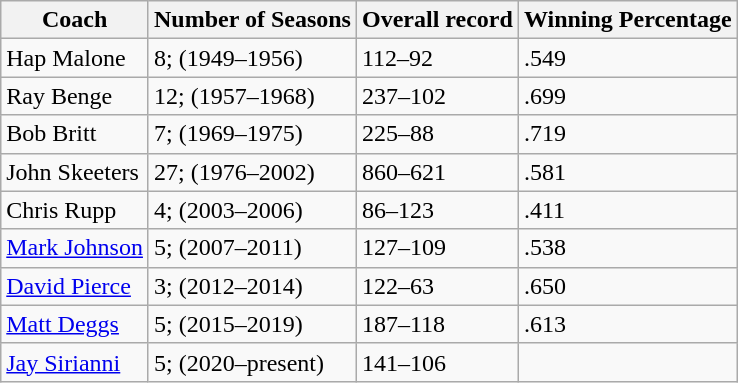<table class="wikitable">
<tr>
<th>Coach</th>
<th>Number of Seasons</th>
<th>Overall record</th>
<th>Winning Percentage</th>
</tr>
<tr>
<td>Hap Malone</td>
<td>8; (1949–1956)</td>
<td>112–92</td>
<td>.549</td>
</tr>
<tr>
<td>Ray Benge</td>
<td>12; (1957–1968)</td>
<td>237–102</td>
<td>.699</td>
</tr>
<tr>
<td>Bob Britt</td>
<td>7; (1969–1975)</td>
<td>225–88</td>
<td>.719</td>
</tr>
<tr>
<td>John Skeeters</td>
<td>27; (1976–2002)</td>
<td>860–621</td>
<td>.581</td>
</tr>
<tr>
<td>Chris Rupp</td>
<td>4; (2003–2006)</td>
<td>86–123</td>
<td>.411</td>
</tr>
<tr>
<td><a href='#'>Mark Johnson</a></td>
<td>5; (2007–2011)</td>
<td>127–109</td>
<td>.538</td>
</tr>
<tr>
<td><a href='#'>David Pierce</a></td>
<td>3; (2012–2014)</td>
<td>122–63</td>
<td>.650</td>
</tr>
<tr>
<td><a href='#'>Matt Deggs</a></td>
<td>5; (2015–2019)</td>
<td>187–118</td>
<td>.613</td>
</tr>
<tr>
<td><a href='#'>Jay Sirianni</a></td>
<td>5; (2020–present)</td>
<td>141–106</td>
<td></td>
</tr>
</table>
